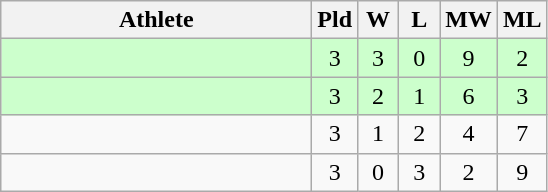<table class="wikitable" style="text-align:center">
<tr>
<th width=200>Athlete</th>
<th width=20>Pld</th>
<th width=20>W</th>
<th width=20>L</th>
<th width=20>MW</th>
<th width=20>ML</th>
</tr>
<tr bgcolor="ccffcc">
<td style="text-align:left"></td>
<td>3</td>
<td>3</td>
<td>0</td>
<td>9</td>
<td>2</td>
</tr>
<tr bgcolor="ccffcc">
<td style="text-align:left"></td>
<td>3</td>
<td>2</td>
<td>1</td>
<td>6</td>
<td>3</td>
</tr>
<tr>
<td style="text-align:left"></td>
<td>3</td>
<td>1</td>
<td>2</td>
<td>4</td>
<td>7</td>
</tr>
<tr>
<td style="text-align:left"></td>
<td>3</td>
<td>0</td>
<td>3</td>
<td>2</td>
<td>9</td>
</tr>
</table>
